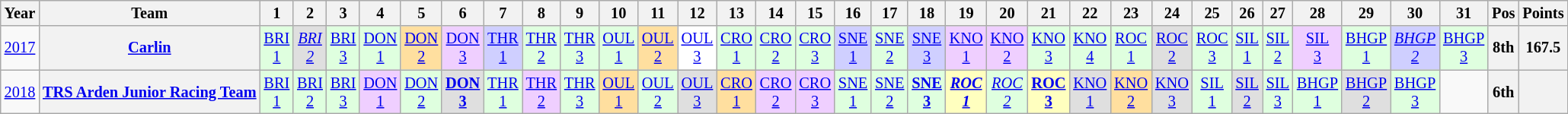<table class="wikitable" style="text-align:center; font-size:85%">
<tr>
<th>Year</th>
<th>Team</th>
<th>1</th>
<th>2</th>
<th>3</th>
<th>4</th>
<th>5</th>
<th>6</th>
<th>7</th>
<th>8</th>
<th>9</th>
<th>10</th>
<th>11</th>
<th>12</th>
<th>13</th>
<th>14</th>
<th>15</th>
<th>16</th>
<th>17</th>
<th>18</th>
<th>19</th>
<th>20</th>
<th>21</th>
<th>22</th>
<th>23</th>
<th>24</th>
<th>25</th>
<th>26</th>
<th>27</th>
<th>28</th>
<th>29</th>
<th>30</th>
<th>31</th>
<th>Pos</th>
<th>Points</th>
</tr>
<tr>
<td><a href='#'>2017</a></td>
<th><a href='#'>Carlin</a></th>
<td style="background:#DFFFDF;"><a href='#'>BRI<br>1</a><br></td>
<td style="background:#DFDFDF;"><em><a href='#'>BRI<br>2</a></em><br></td>
<td style="background:#DFFFDF;"><a href='#'>BRI<br>3</a><br></td>
<td style="background:#DFFFDF;"><a href='#'>DON<br>1</a><br></td>
<td style="background:#FFDF9F;"><a href='#'>DON<br>2</a><br></td>
<td style="background:#EFCFFF;"><a href='#'>DON<br>3</a><br></td>
<td style="background:#CFCFFF;"><a href='#'>THR<br>1</a><br></td>
<td style="background:#DFFFDF;"><a href='#'>THR<br>2</a><br></td>
<td style="background:#DFFFDF;"><a href='#'>THR<br>3</a><br></td>
<td style="background:#DFFFDF;"><a href='#'>OUL<br>1</a><br></td>
<td style="background:#FFDF9F;"><a href='#'>OUL<br>2</a><br></td>
<td style="background:#FFFFFF;"><a href='#'>OUL<br>3</a><br></td>
<td style="background:#DFFFDF;"><a href='#'>CRO<br>1</a><br></td>
<td style="background:#DFFFDF;"><a href='#'>CRO<br>2</a><br></td>
<td style="background:#DFFFDF;"><a href='#'>CRO<br>3</a><br></td>
<td style="background:#CFCFFF;"><a href='#'>SNE<br>1</a><br></td>
<td style="background:#DFFFDF;"><a href='#'>SNE<br>2</a><br></td>
<td style="background:#CFCFFF;"><a href='#'>SNE<br>3</a><br></td>
<td style="background:#EFCFFF;"><a href='#'>KNO<br>1</a><br></td>
<td style="background:#EFCFFF;"><a href='#'>KNO<br>2</a><br></td>
<td style="background:#DFFFDF;"><a href='#'>KNO<br>3</a><br></td>
<td style="background:#DFFFDF;"><a href='#'>KNO<br>4</a><br></td>
<td style="background:#DFFFDF;"><a href='#'>ROC<br>1</a><br></td>
<td style="background:#DFDFDF;"><a href='#'>ROC<br>2</a><br></td>
<td style="background:#DFFFDF;"><a href='#'>ROC<br>3</a><br></td>
<td style="background:#DFFFDF;"><a href='#'>SIL<br>1</a><br></td>
<td style="background:#DFFFDF;"><a href='#'>SIL<br>2</a><br></td>
<td style="background:#EFCFFF;"><a href='#'>SIL<br>3</a><br></td>
<td style="background:#DFFFDF;"><a href='#'>BHGP<br>1</a><br></td>
<td style="background:#CFCFFF;"><em><a href='#'>BHGP<br>2</a></em><br></td>
<td style="background:#DFFFDF;"><a href='#'>BHGP<br>3</a><br></td>
<th>8th</th>
<th>167.5</th>
</tr>
<tr>
<td><a href='#'>2018</a></td>
<th nowrap><a href='#'>TRS Arden Junior Racing Team</a></th>
<td style="background:#DFFFDF;"><a href='#'>BRI<br>1</a><br></td>
<td style="background:#DFFFDF;"><a href='#'>BRI<br>2</a><br></td>
<td style="background:#DFFFDF;"><a href='#'>BRI<br>3</a><br></td>
<td style="background:#EFCFFF;"><a href='#'>DON<br>1</a><br></td>
<td style="background:#DFFFDF;"><a href='#'>DON<br>2</a><br></td>
<td style="background:#DFDFDF;"><strong><a href='#'>DON<br>3</a></strong><br></td>
<td style="background:#DFFFDF;"><a href='#'>THR<br>1</a><br></td>
<td style="background:#EFCFFF;"><a href='#'>THR<br>2</a><br></td>
<td style="background:#DFFFDF;"><a href='#'>THR<br>3</a><br></td>
<td style="background:#FFDF9F;"><a href='#'>OUL<br>1</a><br></td>
<td style="background:#DFFFDF;"><a href='#'>OUL<br>2</a><br></td>
<td style="background:#DFDFDF;"><a href='#'>OUL<br>3</a><br></td>
<td style="background:#FFDF9F;"><a href='#'>CRO<br>1</a><br></td>
<td style="background:#EFCFFF;"><a href='#'>CRO<br>2</a><br></td>
<td style="background:#EFCFFF;"><a href='#'>CRO<br>3</a><br></td>
<td style="background:#DFFFDF;"><a href='#'>SNE<br>1</a><br></td>
<td style="background:#DFFFDF;"><a href='#'>SNE<br>2</a><br></td>
<td style="background:#DFFFDF;"><strong><a href='#'>SNE<br>3</a></strong><br></td>
<td style="background:#FFFFBF;"><strong><em><a href='#'>ROC<br>1</a></em></strong><br></td>
<td style="background:#DFFFDF;"><em><a href='#'>ROC<br>2</a></em><br></td>
<td style="background:#FFFFBF;"><strong><a href='#'>ROC<br>3</a></strong><br></td>
<td style="background:#DFDFDF;"><a href='#'>KNO<br>1</a><br></td>
<td style="background:#FFDF9F;"><a href='#'>KNO<br>2</a><br></td>
<td style="background:#DFDFDF;"><a href='#'>KNO<br>3</a><br></td>
<td style="background:#DFFFDF;"><a href='#'>SIL<br>1</a><br></td>
<td style="background:#DFDFDF;"><a href='#'>SIL<br>2</a><br></td>
<td style="background:#DFFFDF;"><a href='#'>SIL<br>3</a><br></td>
<td style="background:#DFFFDF;"><a href='#'>BHGP<br>1</a><br></td>
<td style="background:#DFDFDF;"><a href='#'>BHGP<br>2</a><br></td>
<td style="background:#DFFFDF;"><a href='#'>BHGP<br>3</a><br></td>
<td></td>
<th>6th</th>
<th></th>
</tr>
</table>
